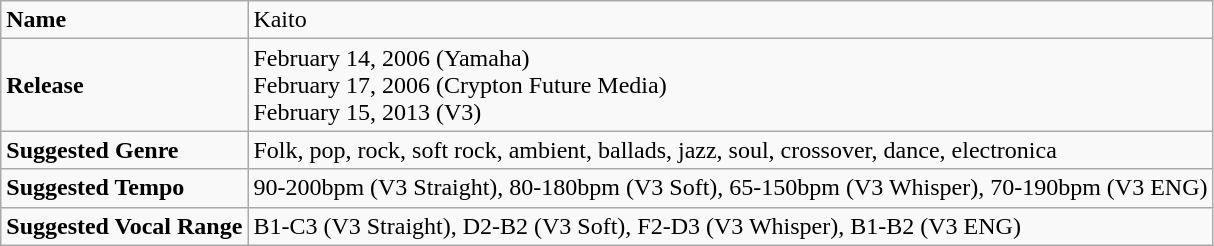<table class="wikitable">
<tr>
<td><strong>Name</strong></td>
<td>Kaito</td>
</tr>
<tr>
<td><strong>Release</strong></td>
<td>February 14, 2006 (Yamaha)<br>February 17, 2006 (Crypton Future Media)<br>February 15, 2013 (V3)</td>
</tr>
<tr>
<td><strong>Suggested Genre</strong></td>
<td>Folk, pop, rock, soft rock, ambient, ballads, jazz, soul, crossover, dance, electronica</td>
</tr>
<tr>
<td><strong>Suggested Tempo</strong></td>
<td>90-200bpm (V3 Straight), 80-180bpm (V3 Soft), 65-150bpm (V3 Whisper), 70-190bpm (V3 ENG)</td>
</tr>
<tr>
<td><strong>Suggested Vocal Range</strong></td>
<td>B1-C3 (V3 Straight), D2-B2 (V3 Soft), F2-D3 (V3 Whisper), B1-B2 (V3 ENG)</td>
</tr>
</table>
